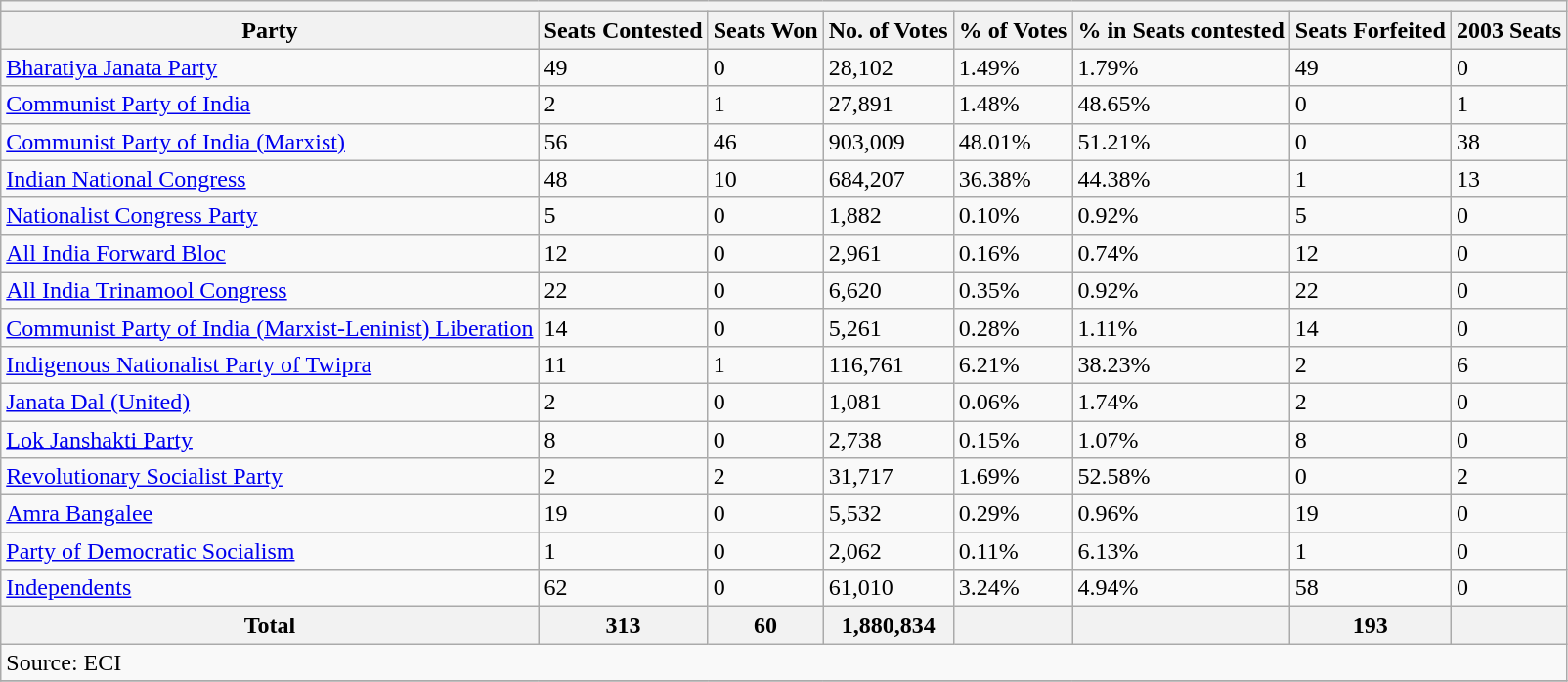<table class="wikitable sortable">
<tr>
<th colspan=10></th>
</tr>
<tr>
<th>Party</th>
<th>Seats Contested</th>
<th>Seats Won</th>
<th>No. of Votes</th>
<th>% of Votes</th>
<th>% in Seats contested</th>
<th>Seats Forfeited</th>
<th>2003 Seats</th>
</tr>
<tr>
<td><a href='#'>Bharatiya Janata Party</a></td>
<td>49</td>
<td>0</td>
<td>28,102</td>
<td>1.49%</td>
<td>1.79%</td>
<td>49</td>
<td>0</td>
</tr>
<tr>
<td><a href='#'>Communist Party of India</a></td>
<td>2</td>
<td>1</td>
<td>27,891</td>
<td>1.48%</td>
<td>48.65%</td>
<td>0</td>
<td>1</td>
</tr>
<tr>
<td><a href='#'>Communist Party of India (Marxist)</a></td>
<td>56</td>
<td>46</td>
<td>903,009</td>
<td>48.01%</td>
<td>51.21%</td>
<td>0</td>
<td>38</td>
</tr>
<tr>
<td><a href='#'>Indian National Congress</a></td>
<td>48</td>
<td>10</td>
<td>684,207</td>
<td>36.38%</td>
<td>44.38%</td>
<td>1</td>
<td>13</td>
</tr>
<tr>
<td><a href='#'>Nationalist Congress Party</a></td>
<td>5</td>
<td>0</td>
<td>1,882</td>
<td>0.10%</td>
<td>0.92%</td>
<td>5</td>
<td>0</td>
</tr>
<tr>
<td><a href='#'>All India Forward Bloc</a></td>
<td>12</td>
<td>0</td>
<td>2,961</td>
<td>0.16%</td>
<td>0.74%</td>
<td>12</td>
<td>0</td>
</tr>
<tr>
<td><a href='#'>All India Trinamool Congress</a></td>
<td>22</td>
<td>0</td>
<td>6,620</td>
<td>0.35%</td>
<td>0.92%</td>
<td>22</td>
<td>0</td>
</tr>
<tr>
<td><a href='#'>Communist Party of India (Marxist-Leninist) Liberation</a></td>
<td>14</td>
<td>0</td>
<td>5,261</td>
<td>0.28%</td>
<td>1.11%</td>
<td>14</td>
<td>0</td>
</tr>
<tr>
<td><a href='#'>Indigenous Nationalist Party of Twipra</a></td>
<td>11</td>
<td>1</td>
<td>116,761</td>
<td>6.21%</td>
<td>38.23%</td>
<td>2</td>
<td>6</td>
</tr>
<tr>
<td><a href='#'>Janata Dal (United)</a></td>
<td>2</td>
<td>0</td>
<td>1,081</td>
<td>0.06%</td>
<td>1.74%</td>
<td>2</td>
<td>0</td>
</tr>
<tr>
<td><a href='#'>Lok Janshakti Party</a></td>
<td>8</td>
<td>0</td>
<td>2,738</td>
<td>0.15%</td>
<td>1.07%</td>
<td>8</td>
<td>0</td>
</tr>
<tr>
<td><a href='#'>Revolutionary Socialist Party</a></td>
<td>2</td>
<td>2</td>
<td>31,717</td>
<td>1.69%</td>
<td>52.58%</td>
<td>0</td>
<td>2</td>
</tr>
<tr>
<td><a href='#'>Amra Bangalee</a></td>
<td>19</td>
<td>0</td>
<td>5,532</td>
<td>0.29%</td>
<td>0.96%</td>
<td>19</td>
<td>0</td>
</tr>
<tr>
<td><a href='#'>Party of Democratic Socialism</a></td>
<td>1</td>
<td>0</td>
<td>2,062</td>
<td>0.11%</td>
<td>6.13%</td>
<td>1</td>
<td>0</td>
</tr>
<tr>
<td><a href='#'>Independents</a></td>
<td>62</td>
<td>0</td>
<td>61,010</td>
<td>3.24%</td>
<td>4.94%</td>
<td>58</td>
<td>0</td>
</tr>
<tr>
<th>Total</th>
<th>313</th>
<th>60</th>
<th>1,880,834</th>
<th></th>
<th></th>
<th>193</th>
<th></th>
</tr>
<tr>
<td colspan=10>Source: ECI</td>
</tr>
<tr>
</tr>
</table>
